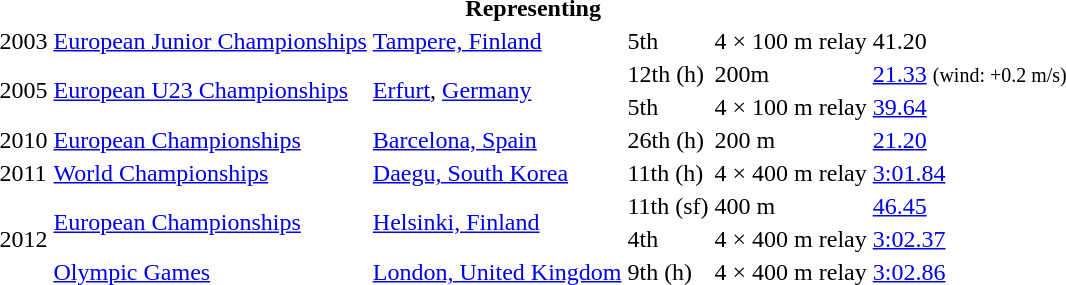<table>
<tr>
<th colspan="6">Representing </th>
</tr>
<tr>
<td>2003</td>
<td><a href='#'>European Junior Championships</a></td>
<td><a href='#'>Tampere, Finland</a></td>
<td>5th</td>
<td>4 × 100 m relay</td>
<td>41.20</td>
</tr>
<tr>
<td rowspan=2>2005</td>
<td rowspan=2><a href='#'>European U23 Championships</a></td>
<td rowspan=2><a href='#'>Erfurt</a>, <a href='#'>Germany</a></td>
<td>12th (h)</td>
<td>200m</td>
<td><a href='#'>21.33</a> <small>(wind: +0.2 m/s)</small></td>
</tr>
<tr>
<td>5th</td>
<td>4 × 100 m relay</td>
<td><a href='#'>39.64</a></td>
</tr>
<tr>
<td>2010</td>
<td><a href='#'>European Championships</a></td>
<td><a href='#'>Barcelona, Spain</a></td>
<td>26th (h)</td>
<td>200 m</td>
<td><a href='#'>21.20</a></td>
</tr>
<tr>
<td>2011</td>
<td><a href='#'>World Championships</a></td>
<td><a href='#'>Daegu, South Korea</a></td>
<td>11th (h)</td>
<td>4 × 400 m relay</td>
<td><a href='#'>3:01.84</a></td>
</tr>
<tr>
<td rowspan=3>2012</td>
<td rowspan=2><a href='#'>European Championships</a></td>
<td rowspan=2><a href='#'>Helsinki, Finland</a></td>
<td>11th (sf)</td>
<td>400 m</td>
<td><a href='#'>46.45</a></td>
</tr>
<tr>
<td>4th</td>
<td>4 × 400 m relay</td>
<td><a href='#'>3:02.37</a></td>
</tr>
<tr>
<td><a href='#'>Olympic Games</a></td>
<td><a href='#'>London, United Kingdom</a></td>
<td>9th (h)</td>
<td>4 × 400 m relay</td>
<td><a href='#'>3:02.86</a></td>
</tr>
</table>
